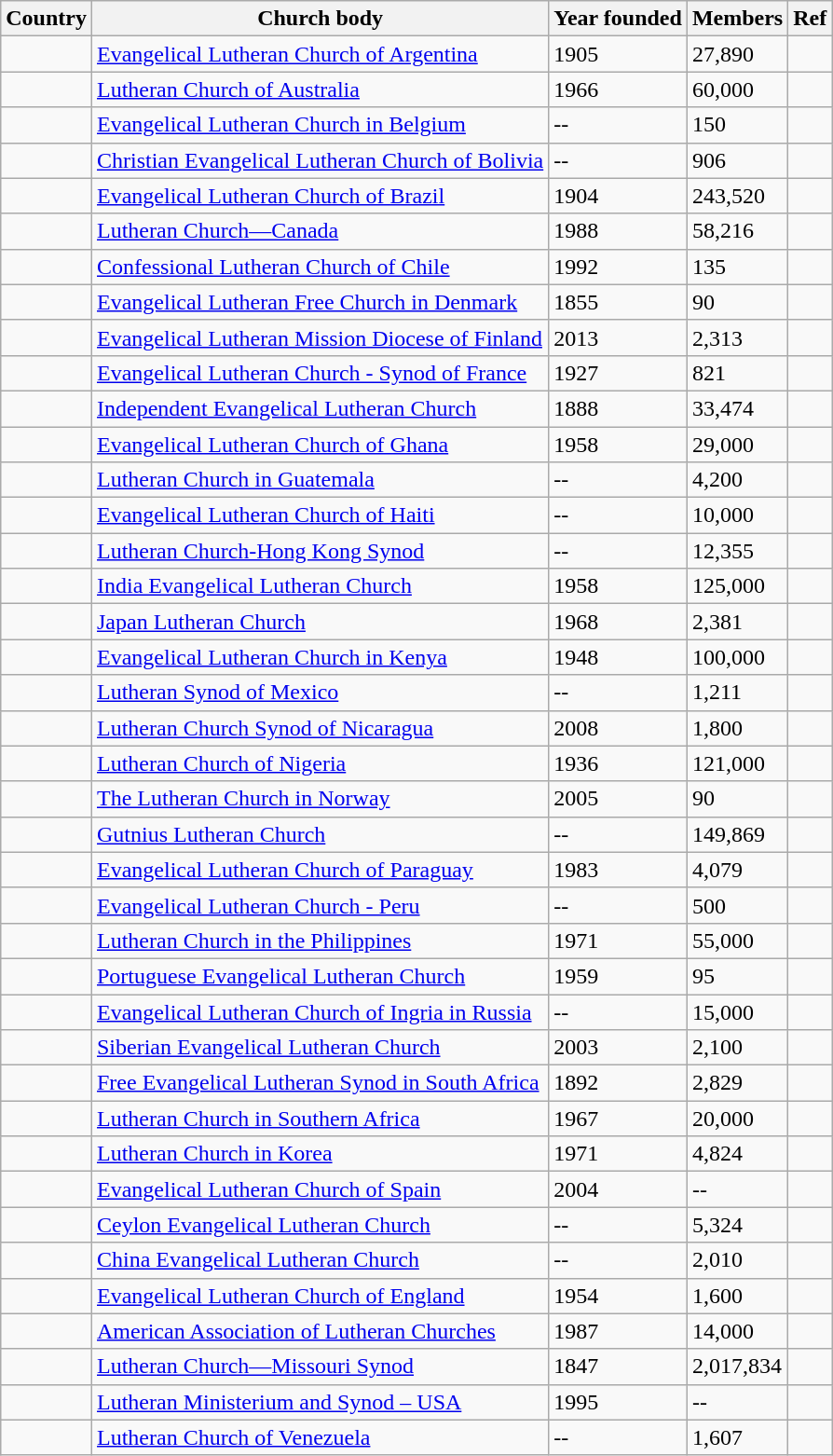<table class="wikitable sortable">
<tr>
<th>Country</th>
<th>Church body</th>
<th>Year founded</th>
<th>Members</th>
<th class="unsortable">Ref</th>
</tr>
<tr>
<td></td>
<td><a href='#'>Evangelical Lutheran Church of Argentina</a></td>
<td>1905</td>
<td>27,890</td>
<td></td>
</tr>
<tr>
<td></td>
<td><a href='#'>Lutheran Church of Australia</a></td>
<td>1966</td>
<td>60,000</td>
<td></td>
</tr>
<tr>
<td></td>
<td><a href='#'>Evangelical Lutheran Church in Belgium</a></td>
<td>--</td>
<td>150</td>
<td></td>
</tr>
<tr>
<td></td>
<td><a href='#'>Christian Evangelical Lutheran Church of Bolivia</a></td>
<td>--</td>
<td>906</td>
<td></td>
</tr>
<tr>
<td></td>
<td><a href='#'>Evangelical Lutheran Church of Brazil</a></td>
<td>1904</td>
<td>243,520</td>
<td></td>
</tr>
<tr>
<td></td>
<td><a href='#'>Lutheran Church—Canada</a></td>
<td>1988</td>
<td>58,216</td>
<td></td>
</tr>
<tr>
<td></td>
<td><a href='#'>Confessional Lutheran Church of Chile</a></td>
<td>1992</td>
<td>135</td>
<td></td>
</tr>
<tr>
<td></td>
<td><a href='#'>Evangelical Lutheran Free Church in Denmark</a></td>
<td>1855</td>
<td>90</td>
<td></td>
</tr>
<tr>
<td></td>
<td><a href='#'>Evangelical Lutheran Mission Diocese of Finland</a></td>
<td>2013</td>
<td>2,313</td>
<td></td>
</tr>
<tr>
<td></td>
<td><a href='#'>Evangelical Lutheran Church - Synod of France</a></td>
<td>1927</td>
<td>821</td>
<td></td>
</tr>
<tr>
<td></td>
<td><a href='#'>Independent Evangelical Lutheran Church</a></td>
<td>1888</td>
<td>33,474</td>
<td></td>
</tr>
<tr>
<td></td>
<td><a href='#'>Evangelical Lutheran Church of Ghana</a></td>
<td>1958</td>
<td>29,000</td>
<td></td>
</tr>
<tr>
<td></td>
<td><a href='#'>Lutheran Church in Guatemala</a></td>
<td>--</td>
<td>4,200</td>
<td></td>
</tr>
<tr>
<td></td>
<td><a href='#'>Evangelical Lutheran Church of Haiti</a></td>
<td>--</td>
<td>10,000</td>
<td></td>
</tr>
<tr>
<td></td>
<td><a href='#'>Lutheran Church-Hong Kong Synod</a></td>
<td>--</td>
<td>12,355</td>
<td></td>
</tr>
<tr>
<td></td>
<td><a href='#'>India Evangelical Lutheran Church</a></td>
<td>1958</td>
<td>125,000</td>
<td></td>
</tr>
<tr>
<td></td>
<td><a href='#'>Japan Lutheran Church</a></td>
<td>1968</td>
<td>2,381</td>
<td></td>
</tr>
<tr>
<td></td>
<td><a href='#'>Evangelical Lutheran Church in Kenya</a></td>
<td>1948</td>
<td>100,000</td>
<td></td>
</tr>
<tr>
<td></td>
<td><a href='#'>Lutheran Synod of Mexico</a></td>
<td>--</td>
<td>1,211</td>
<td></td>
</tr>
<tr>
<td></td>
<td><a href='#'>Lutheran Church Synod of Nicaragua</a></td>
<td>2008</td>
<td>1,800</td>
<td></td>
</tr>
<tr>
<td></td>
<td><a href='#'>Lutheran Church of Nigeria</a></td>
<td>1936</td>
<td>121,000</td>
<td></td>
</tr>
<tr>
<td></td>
<td><a href='#'>The Lutheran Church in Norway</a></td>
<td>2005</td>
<td>90</td>
<td></td>
</tr>
<tr>
<td></td>
<td><a href='#'>Gutnius Lutheran Church</a></td>
<td>--</td>
<td>149,869</td>
<td></td>
</tr>
<tr>
<td></td>
<td><a href='#'>Evangelical Lutheran Church of Paraguay</a></td>
<td>1983</td>
<td>4,079</td>
<td></td>
</tr>
<tr>
<td></td>
<td><a href='#'>Evangelical Lutheran Church - Peru</a></td>
<td>--</td>
<td>500</td>
<td></td>
</tr>
<tr>
<td></td>
<td><a href='#'>Lutheran Church in the Philippines</a></td>
<td>1971</td>
<td>55,000</td>
<td></td>
</tr>
<tr>
<td></td>
<td><a href='#'>Portuguese Evangelical Lutheran Church</a></td>
<td>1959</td>
<td>95</td>
<td></td>
</tr>
<tr>
<td></td>
<td><a href='#'>Evangelical Lutheran Church of Ingria in Russia</a></td>
<td>--</td>
<td>15,000</td>
<td></td>
</tr>
<tr>
<td></td>
<td><a href='#'>Siberian Evangelical Lutheran Church</a></td>
<td>2003</td>
<td>2,100</td>
<td></td>
</tr>
<tr>
<td></td>
<td><a href='#'>Free Evangelical Lutheran Synod in South Africa </a></td>
<td>1892</td>
<td>2,829</td>
<td></td>
</tr>
<tr>
<td></td>
<td><a href='#'>Lutheran Church in Southern Africa</a></td>
<td>1967</td>
<td>20,000</td>
<td></td>
</tr>
<tr>
<td></td>
<td><a href='#'>Lutheran Church in Korea</a></td>
<td>1971</td>
<td>4,824</td>
<td></td>
</tr>
<tr>
<td></td>
<td><a href='#'>Evangelical Lutheran Church of Spain</a></td>
<td>2004</td>
<td>--</td>
<td></td>
</tr>
<tr>
<td></td>
<td><a href='#'>Ceylon Evangelical Lutheran Church</a></td>
<td>--</td>
<td>5,324</td>
<td></td>
</tr>
<tr>
<td></td>
<td><a href='#'>China Evangelical Lutheran Church</a></td>
<td>--</td>
<td>2,010</td>
<td></td>
</tr>
<tr>
<td></td>
<td><a href='#'>Evangelical Lutheran Church of England</a></td>
<td>1954</td>
<td>1,600</td>
<td></td>
</tr>
<tr>
<td></td>
<td><a href='#'>American Association of Lutheran Churches</a></td>
<td>1987</td>
<td>14,000</td>
<td></td>
</tr>
<tr>
<td></td>
<td><a href='#'>Lutheran Church—Missouri Synod</a></td>
<td>1847</td>
<td>2,017,834</td>
<td></td>
</tr>
<tr>
<td></td>
<td><a href='#'>Lutheran Ministerium and Synod – USA</a></td>
<td>1995</td>
<td>--</td>
<td></td>
</tr>
<tr>
<td></td>
<td><a href='#'>Lutheran Church of Venezuela</a></td>
<td>--</td>
<td>1,607</td>
<td></td>
</tr>
</table>
